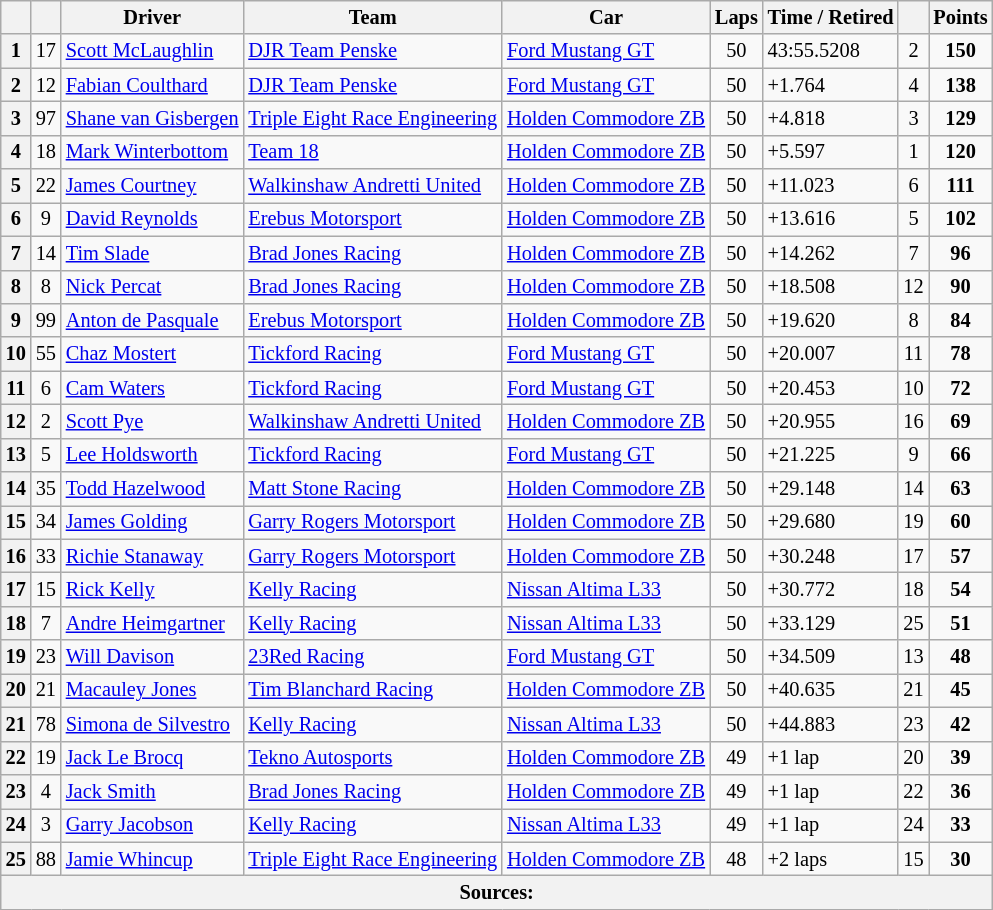<table class="wikitable" style="font-size:85%;">
<tr>
<th></th>
<th></th>
<th>Driver</th>
<th>Team</th>
<th>Car</th>
<th>Laps</th>
<th>Time / Retired</th>
<th></th>
<th>Points</th>
</tr>
<tr>
<th>1</th>
<td align="center">17</td>
<td> <a href='#'>Scott McLaughlin</a></td>
<td><a href='#'>DJR Team Penske</a></td>
<td><a href='#'>Ford Mustang GT</a></td>
<td align="center">50</td>
<td>43:55.5208</td>
<td align="center">2</td>
<td align="center"><strong>150</strong></td>
</tr>
<tr>
<th>2</th>
<td align="center">12</td>
<td> <a href='#'>Fabian Coulthard</a></td>
<td><a href='#'>DJR Team Penske</a></td>
<td><a href='#'>Ford Mustang GT</a></td>
<td align="center">50</td>
<td>+1.764</td>
<td align="center">4</td>
<td align="center"><strong>138</strong></td>
</tr>
<tr>
<th>3</th>
<td align="center">97</td>
<td> <a href='#'>Shane van Gisbergen</a></td>
<td><a href='#'>Triple Eight Race Engineering</a></td>
<td><a href='#'>Holden Commodore ZB</a></td>
<td align="center">50</td>
<td>+4.818</td>
<td align="center">3</td>
<td align="center"><strong>129</strong></td>
</tr>
<tr>
<th>4</th>
<td align="center">18</td>
<td> <a href='#'>Mark Winterbottom</a></td>
<td><a href='#'>Team 18</a></td>
<td><a href='#'>Holden Commodore ZB</a></td>
<td align="center">50</td>
<td>+5.597</td>
<td align="center">1</td>
<td align="center"><strong>120</strong></td>
</tr>
<tr>
<th>5</th>
<td align="center">22</td>
<td> <a href='#'>James Courtney</a></td>
<td><a href='#'>Walkinshaw Andretti United</a></td>
<td><a href='#'>Holden Commodore ZB</a></td>
<td align="center">50</td>
<td>+11.023</td>
<td align="center">6</td>
<td align="center"><strong>111</strong></td>
</tr>
<tr>
<th>6</th>
<td align="center">9</td>
<td> <a href='#'>David Reynolds</a></td>
<td><a href='#'>Erebus Motorsport</a></td>
<td><a href='#'>Holden Commodore ZB</a></td>
<td align="center">50</td>
<td>+13.616</td>
<td align="center">5</td>
<td align="center"><strong>102</strong></td>
</tr>
<tr>
<th>7</th>
<td align="center">14</td>
<td> <a href='#'>Tim Slade</a></td>
<td><a href='#'>Brad Jones Racing</a></td>
<td><a href='#'>Holden Commodore ZB</a></td>
<td align="center">50</td>
<td>+14.262</td>
<td align="center">7</td>
<td align="center"><strong>96</strong></td>
</tr>
<tr>
<th>8</th>
<td align="center">8</td>
<td> <a href='#'>Nick Percat</a></td>
<td><a href='#'>Brad Jones Racing</a></td>
<td><a href='#'>Holden Commodore ZB</a></td>
<td align="center">50</td>
<td>+18.508</td>
<td align="center">12</td>
<td align="center"><strong>90</strong></td>
</tr>
<tr>
<th>9</th>
<td align="center">99</td>
<td> <a href='#'>Anton de Pasquale</a></td>
<td><a href='#'>Erebus Motorsport</a></td>
<td><a href='#'>Holden Commodore ZB</a></td>
<td align="center">50</td>
<td>+19.620</td>
<td align="center">8</td>
<td align="center"><strong>84</strong></td>
</tr>
<tr>
<th>10</th>
<td align="center">55</td>
<td> <a href='#'>Chaz Mostert</a></td>
<td><a href='#'>Tickford Racing</a></td>
<td><a href='#'>Ford Mustang GT</a></td>
<td align="center">50</td>
<td>+20.007</td>
<td align="center">11</td>
<td align="center"><strong>78</strong></td>
</tr>
<tr>
<th>11</th>
<td align="center">6</td>
<td> <a href='#'>Cam Waters</a></td>
<td><a href='#'>Tickford Racing</a></td>
<td><a href='#'>Ford Mustang GT</a></td>
<td align="center">50</td>
<td>+20.453</td>
<td align="center">10</td>
<td align="center"><strong>72</strong></td>
</tr>
<tr>
<th>12</th>
<td align="center">2</td>
<td> <a href='#'>Scott Pye</a></td>
<td><a href='#'>Walkinshaw Andretti United</a></td>
<td><a href='#'>Holden Commodore ZB</a></td>
<td align="center">50</td>
<td>+20.955</td>
<td align="center">16</td>
<td align="center"><strong>69</strong></td>
</tr>
<tr>
<th>13</th>
<td align="center">5</td>
<td> <a href='#'>Lee Holdsworth</a></td>
<td><a href='#'>Tickford Racing</a></td>
<td><a href='#'>Ford Mustang GT</a></td>
<td align="center">50</td>
<td>+21.225</td>
<td align="center">9</td>
<td align="center"><strong>66</strong></td>
</tr>
<tr>
<th>14</th>
<td align="center">35</td>
<td> <a href='#'>Todd Hazelwood</a></td>
<td><a href='#'>Matt Stone Racing</a></td>
<td><a href='#'>Holden Commodore ZB</a></td>
<td align="center">50</td>
<td>+29.148</td>
<td align="center">14</td>
<td align="center"><strong>63</strong></td>
</tr>
<tr>
<th>15</th>
<td align="center">34</td>
<td> <a href='#'>James Golding</a></td>
<td><a href='#'>Garry Rogers Motorsport</a></td>
<td><a href='#'>Holden Commodore ZB</a></td>
<td align="center">50</td>
<td>+29.680</td>
<td align="center">19</td>
<td align="center"><strong>60</strong></td>
</tr>
<tr>
<th>16</th>
<td align="center">33</td>
<td> <a href='#'>Richie Stanaway</a></td>
<td><a href='#'>Garry Rogers Motorsport</a></td>
<td><a href='#'>Holden Commodore ZB</a></td>
<td align="center">50</td>
<td>+30.248</td>
<td align="center">17</td>
<td align="center"><strong>57</strong></td>
</tr>
<tr>
<th>17</th>
<td align="center">15</td>
<td> <a href='#'>Rick Kelly</a></td>
<td><a href='#'>Kelly Racing</a></td>
<td><a href='#'>Nissan Altima L33</a></td>
<td align="center">50</td>
<td>+30.772</td>
<td align="center">18</td>
<td align="center"><strong>54</strong></td>
</tr>
<tr>
<th>18</th>
<td align="center">7</td>
<td> <a href='#'>Andre Heimgartner</a></td>
<td><a href='#'>Kelly Racing</a></td>
<td><a href='#'>Nissan Altima L33</a></td>
<td align="center">50</td>
<td>+33.129</td>
<td align="center">25</td>
<td align="center"><strong>51</strong></td>
</tr>
<tr>
<th>19</th>
<td align="center">23</td>
<td> <a href='#'>Will Davison</a></td>
<td><a href='#'>23Red Racing</a></td>
<td><a href='#'>Ford Mustang GT</a></td>
<td align="center">50</td>
<td>+34.509</td>
<td align="center">13</td>
<td align="center"><strong>48</strong></td>
</tr>
<tr>
<th>20</th>
<td align="center">21</td>
<td> <a href='#'>Macauley Jones</a></td>
<td><a href='#'>Tim Blanchard Racing</a></td>
<td><a href='#'>Holden Commodore ZB</a></td>
<td align="center">50</td>
<td>+40.635</td>
<td align="center">21</td>
<td align="center"><strong>45</strong></td>
</tr>
<tr>
<th>21</th>
<td align="center">78</td>
<td> <a href='#'>Simona de Silvestro</a></td>
<td><a href='#'>Kelly Racing</a></td>
<td><a href='#'>Nissan Altima L33</a></td>
<td align="center">50</td>
<td>+44.883</td>
<td align="center">23</td>
<td align="center"><strong>42</strong></td>
</tr>
<tr>
<th>22</th>
<td align="center">19</td>
<td> <a href='#'>Jack Le Brocq</a></td>
<td><a href='#'>Tekno Autosports</a></td>
<td><a href='#'>Holden Commodore ZB</a></td>
<td align="center">49</td>
<td>+1 lap</td>
<td align="center">20</td>
<td align="center"><strong>39</strong></td>
</tr>
<tr>
<th>23</th>
<td align="center">4</td>
<td> <a href='#'>Jack Smith</a></td>
<td><a href='#'>Brad Jones Racing</a></td>
<td><a href='#'>Holden Commodore ZB</a></td>
<td align="center">49</td>
<td>+1 lap</td>
<td align="center">22</td>
<td align="center"><strong>36</strong></td>
</tr>
<tr>
<th>24</th>
<td align="center">3</td>
<td> <a href='#'>Garry Jacobson</a></td>
<td><a href='#'>Kelly Racing</a></td>
<td><a href='#'>Nissan Altima L33</a></td>
<td align="center">49</td>
<td>+1 lap</td>
<td align="center">24</td>
<td align="center"><strong>33</strong></td>
</tr>
<tr>
<th>25</th>
<td align="center">88</td>
<td> <a href='#'>Jamie Whincup</a></td>
<td><a href='#'>Triple Eight Race Engineering</a></td>
<td><a href='#'>Holden Commodore ZB</a></td>
<td align="center">48</td>
<td>+2 laps</td>
<td align="center">15</td>
<td align="center"><strong>30</strong></td>
</tr>
<tr>
<th colspan="9">Sources:</th>
</tr>
</table>
